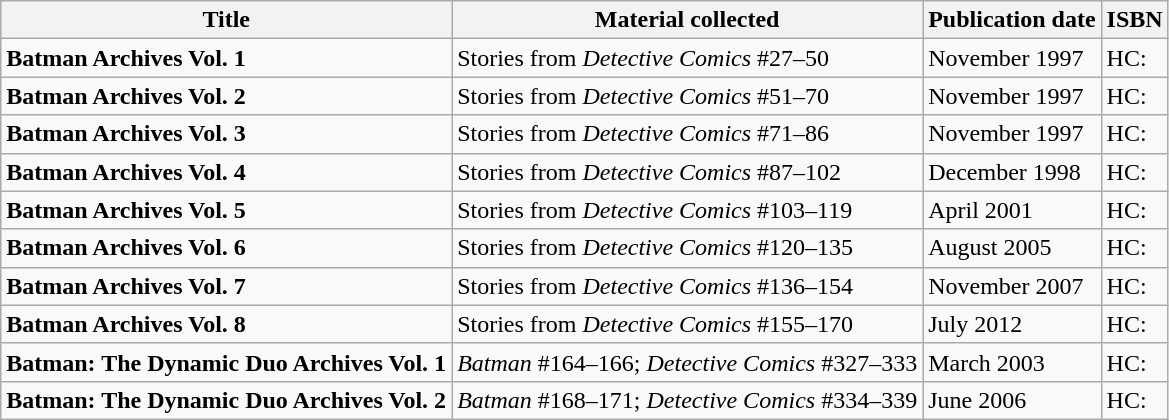<table class="wikitable">
<tr>
<th>Title</th>
<th>Material collected</th>
<th>Publication date</th>
<th>ISBN</th>
</tr>
<tr>
<td><strong>Batman Archives Vol. 1</strong></td>
<td>Stories from <em>Detective Comics</em> #27–50</td>
<td>November 1997</td>
<td>HC: </td>
</tr>
<tr>
<td><strong>Batman Archives Vol. 2</strong></td>
<td>Stories from <em>Detective Comics</em> #51–70</td>
<td>November 1997</td>
<td>HC: </td>
</tr>
<tr>
<td><strong>Batman Archives Vol. 3</strong></td>
<td>Stories from <em>Detective Comics</em> #71–86</td>
<td>November 1997</td>
<td>HC: </td>
</tr>
<tr>
<td><strong>Batman Archives Vol. 4</strong></td>
<td>Stories from <em>Detective Comics</em> #87–102</td>
<td>December 1998</td>
<td>HC: </td>
</tr>
<tr>
<td><strong>Batman Archives Vol. 5</strong></td>
<td>Stories from <em>Detective Comics</em> #103–119</td>
<td>April 2001</td>
<td>HC: </td>
</tr>
<tr>
<td><strong>Batman Archives Vol. 6</strong></td>
<td>Stories from <em>Detective Comics</em> #120–135</td>
<td>August 2005</td>
<td>HC: </td>
</tr>
<tr>
<td><strong>Batman Archives Vol. 7</strong></td>
<td>Stories from <em>Detective Comics</em> #136–154</td>
<td>November 2007</td>
<td>HC: </td>
</tr>
<tr>
<td><strong>Batman Archives Vol. 8</strong></td>
<td>Stories from <em>Detective Comics</em> #155–170</td>
<td>July 2012</td>
<td>HC: </td>
</tr>
<tr>
<td><strong>Batman: The Dynamic Duo Archives Vol. 1</strong></td>
<td><em>Batman</em> #164–166; <em>Detective Comics</em> #327–333</td>
<td>March 2003</td>
<td>HC: </td>
</tr>
<tr>
<td><strong>Batman: The Dynamic Duo Archives Vol. 2</strong></td>
<td><em>Batman</em> #168–171; <em>Detective Comics</em> #334–339</td>
<td>June 2006</td>
<td>HC: </td>
</tr>
</table>
